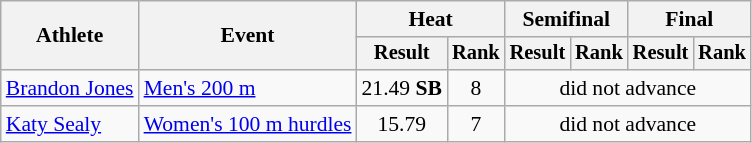<table class="wikitable" style="font-size:90%">
<tr>
<th rowspan="2">Athlete</th>
<th rowspan="2">Event</th>
<th colspan="2">Heat</th>
<th colspan="2">Semifinal</th>
<th colspan="2">Final</th>
</tr>
<tr style="font-size:95%">
<th>Result</th>
<th>Rank</th>
<th>Result</th>
<th>Rank</th>
<th>Result</th>
<th>Rank</th>
</tr>
<tr align=center>
<td align=left><a href='#'>Brandon Jones</a></td>
<td align=left><a href='#'>Men's 200 m</a></td>
<td>21.49 <strong>SB</strong></td>
<td>8</td>
<td colspan=4>did not advance</td>
</tr>
<tr align=center>
<td align=left><a href='#'>Katy Sealy</a></td>
<td align=left><a href='#'>Women's 100 m hurdles</a></td>
<td>15.79</td>
<td>7</td>
<td colspan=4>did not advance</td>
</tr>
</table>
